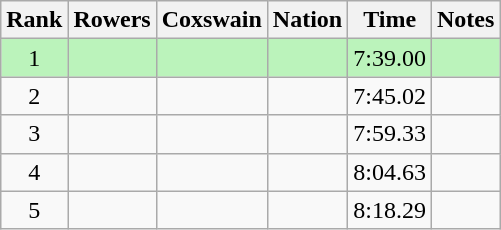<table class="wikitable sortable" style=text-align:center>
<tr>
<th>Rank</th>
<th>Rowers</th>
<th>Coxswain</th>
<th>Nation</th>
<th>Time</th>
<th>Notes</th>
</tr>
<tr bgcolor=bbf3bb>
<td>1</td>
<td align=left></td>
<td align=left></td>
<td align=left></td>
<td>7:39.00</td>
<td></td>
</tr>
<tr>
<td>2</td>
<td align=left></td>
<td align=left></td>
<td align=left></td>
<td>7:45.02</td>
<td></td>
</tr>
<tr>
<td>3</td>
<td align=left></td>
<td align=left></td>
<td align=left></td>
<td>7:59.33</td>
<td></td>
</tr>
<tr>
<td>4</td>
<td align=left></td>
<td align=left></td>
<td align=left></td>
<td>8:04.63</td>
<td></td>
</tr>
<tr>
<td>5</td>
<td align=left></td>
<td align=left></td>
<td align=left></td>
<td>8:18.29</td>
<td></td>
</tr>
</table>
